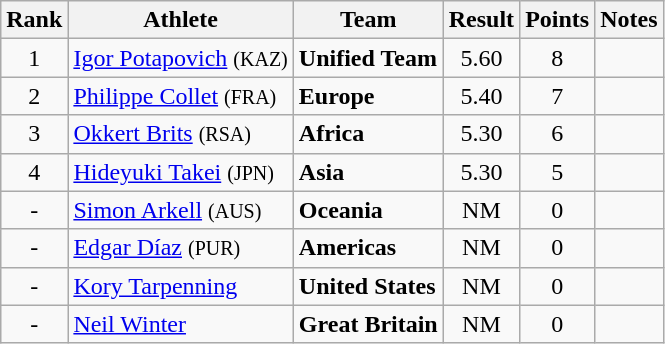<table class="wikitable" style="text-align:center">
<tr>
<th>Rank</th>
<th>Athlete</th>
<th>Team</th>
<th>Result</th>
<th>Points</th>
<th>Notes</th>
</tr>
<tr>
<td>1</td>
<td align="left"><a href='#'>Igor Potapovich</a> <small>(KAZ) </small></td>
<td align=left><strong>Unified Team</strong></td>
<td>5.60</td>
<td>8</td>
<td></td>
</tr>
<tr>
<td>2</td>
<td align="left"><a href='#'>Philippe Collet</a> <small>(FRA) </small></td>
<td align=left><strong>Europe</strong></td>
<td>5.40</td>
<td>7</td>
<td></td>
</tr>
<tr>
<td>3</td>
<td align="left"><a href='#'>Okkert Brits</a> <small>(RSA) </small></td>
<td align=left><strong>Africa</strong></td>
<td>5.30</td>
<td>6</td>
<td></td>
</tr>
<tr>
<td>4</td>
<td align="left"><a href='#'>Hideyuki Takei</a> <small>(JPN) </small></td>
<td align=left><strong>Asia</strong></td>
<td>5.30</td>
<td>5</td>
<td></td>
</tr>
<tr>
<td>-</td>
<td align="left"><a href='#'>Simon Arkell</a> <small>(AUS) </small></td>
<td align=left><strong>Oceania</strong></td>
<td>NM</td>
<td>0</td>
<td></td>
</tr>
<tr>
<td>-</td>
<td align="left"><a href='#'>Edgar Díaz</a> <small>(PUR) </small></td>
<td align=left><strong>Americas</strong></td>
<td>NM</td>
<td>0</td>
<td></td>
</tr>
<tr>
<td>-</td>
<td align="left"><a href='#'>Kory Tarpenning</a></td>
<td align=left><strong>United States</strong></td>
<td>NM</td>
<td>0</td>
<td></td>
</tr>
<tr>
<td>-</td>
<td align="left"><a href='#'>Neil Winter</a></td>
<td align=left><strong>Great Britain</strong></td>
<td>NM</td>
<td>0</td>
<td></td>
</tr>
</table>
